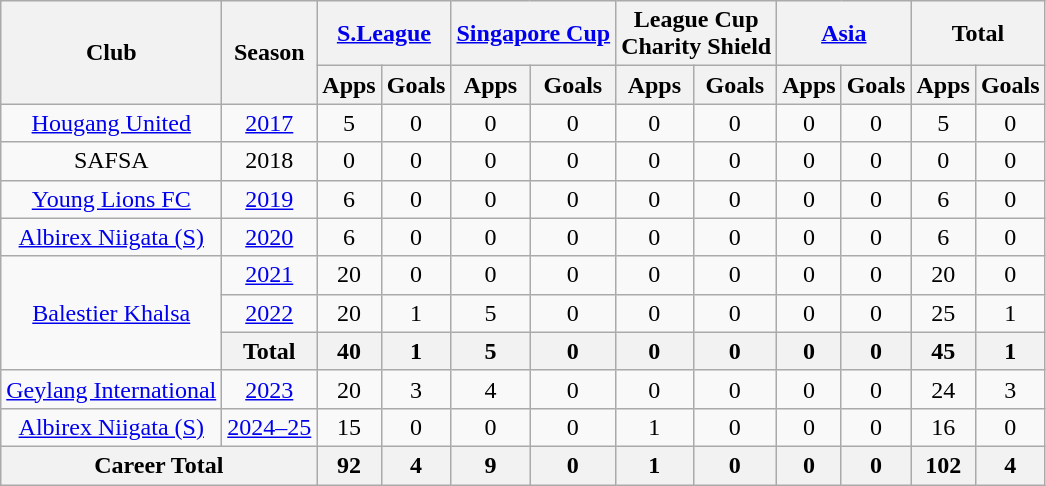<table class="wikitable" style="text-align:center">
<tr>
<th rowspan="2">Club</th>
<th rowspan="2">Season</th>
<th colspan="2"><a href='#'>S.League</a></th>
<th colspan="2"><a href='#'>Singapore Cup</a></th>
<th colspan="2">League Cup <br> Charity Shield</th>
<th colspan="2"><a href='#'>Asia</a></th>
<th colspan="2">Total</th>
</tr>
<tr>
<th>Apps</th>
<th>Goals</th>
<th>Apps</th>
<th>Goals</th>
<th>Apps</th>
<th>Goals</th>
<th>Apps</th>
<th>Goals</th>
<th>Apps</th>
<th>Goals</th>
</tr>
<tr>
<td><a href='#'>Hougang United</a></td>
<td><a href='#'>2017</a></td>
<td>5</td>
<td>0</td>
<td>0</td>
<td>0</td>
<td>0</td>
<td>0</td>
<td>0</td>
<td>0</td>
<td>5</td>
<td>0</td>
</tr>
<tr>
<td>SAFSA</td>
<td>2018</td>
<td>0</td>
<td>0</td>
<td>0</td>
<td>0</td>
<td>0</td>
<td>0</td>
<td>0</td>
<td>0</td>
<td>0</td>
<td>0</td>
</tr>
<tr>
<td><a href='#'>Young Lions FC</a></td>
<td><a href='#'>2019</a></td>
<td>6</td>
<td>0</td>
<td>0</td>
<td>0</td>
<td>0</td>
<td>0</td>
<td>0</td>
<td>0</td>
<td>6</td>
<td>0</td>
</tr>
<tr>
<td><a href='#'>Albirex Niigata (S)</a></td>
<td><a href='#'>2020</a></td>
<td>6</td>
<td>0</td>
<td>0</td>
<td>0</td>
<td>0</td>
<td>0</td>
<td>0</td>
<td>0</td>
<td>6</td>
<td>0</td>
</tr>
<tr>
<td rowspan="3"><a href='#'>Balestier Khalsa</a></td>
<td><a href='#'>2021</a></td>
<td>20</td>
<td>0</td>
<td>0</td>
<td>0</td>
<td>0</td>
<td>0</td>
<td>0</td>
<td>0</td>
<td>20</td>
<td>0</td>
</tr>
<tr>
<td><a href='#'>2022</a></td>
<td>20</td>
<td>1</td>
<td>5</td>
<td>0</td>
<td>0</td>
<td>0</td>
<td>0</td>
<td>0</td>
<td>25</td>
<td>1</td>
</tr>
<tr>
<th>Total</th>
<th>40</th>
<th>1</th>
<th>5</th>
<th>0</th>
<th>0</th>
<th>0</th>
<th>0</th>
<th>0</th>
<th>45</th>
<th>1</th>
</tr>
<tr>
<td><a href='#'>Geylang International</a></td>
<td><a href='#'>2023</a></td>
<td>20</td>
<td>3</td>
<td>4</td>
<td>0</td>
<td>0</td>
<td>0</td>
<td>0</td>
<td>0</td>
<td>24</td>
<td>3</td>
</tr>
<tr>
<td><a href='#'>Albirex Niigata (S)</a></td>
<td><a href='#'>2024–25</a></td>
<td>15</td>
<td>0</td>
<td>0</td>
<td>0</td>
<td>1</td>
<td>0</td>
<td>0</td>
<td>0</td>
<td>16</td>
<td>0</td>
</tr>
<tr>
<th colspan="2">Career Total</th>
<th>92</th>
<th>4</th>
<th>9</th>
<th>0</th>
<th>1</th>
<th>0</th>
<th>0</th>
<th>0</th>
<th>102</th>
<th>4</th>
</tr>
</table>
